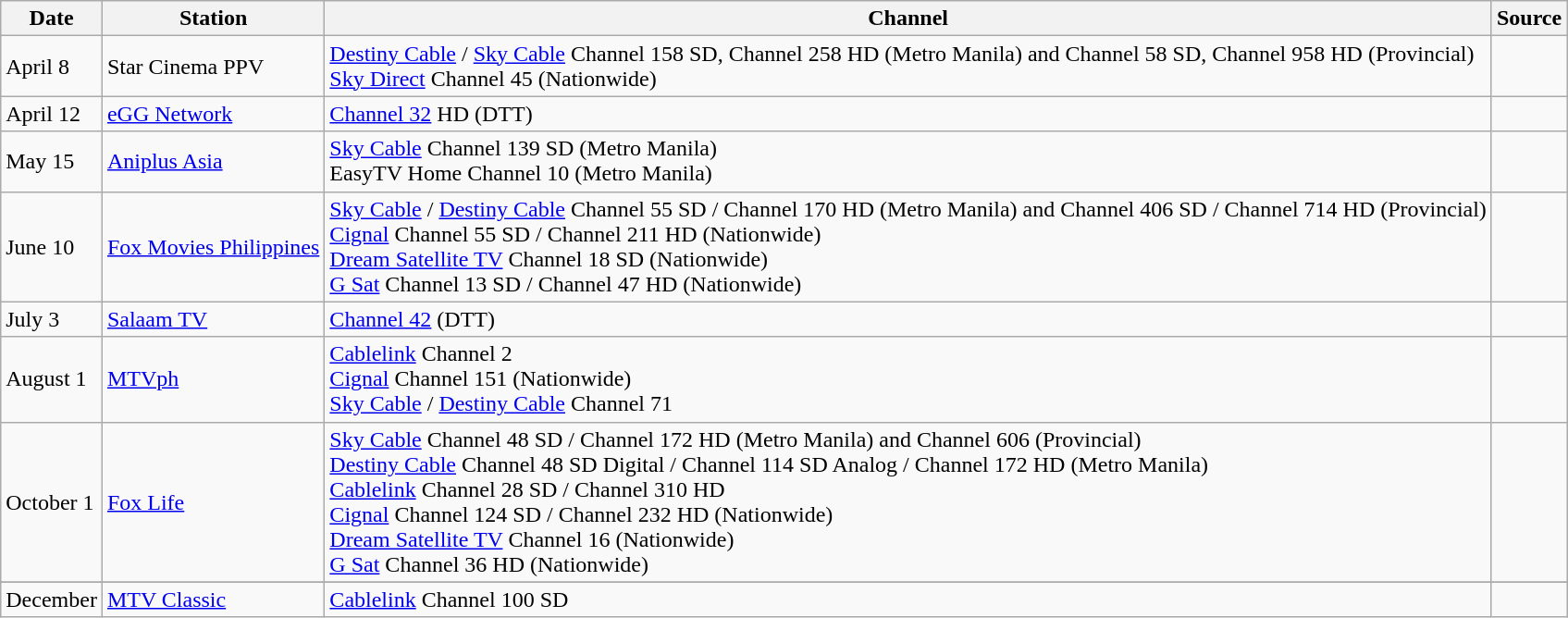<table class="wikitable">
<tr>
<th>Date</th>
<th>Station</th>
<th>Channel</th>
<th>Source</th>
</tr>
<tr>
<td>April 8</td>
<td>Star Cinema PPV</td>
<td><a href='#'>Destiny Cable</a> / <a href='#'>Sky Cable</a> Channel 158 SD, Channel 258 HD (Metro Manila) and Channel 58 SD, Channel 958 HD (Provincial)<br><a href='#'>Sky Direct</a> Channel 45 (Nationwide)</td>
<td></td>
</tr>
<tr>
<td>April 12</td>
<td><a href='#'>eGG Network</a></td>
<td><a href='#'>Channel 32</a> HD (DTT)</td>
<td></td>
</tr>
<tr>
<td>May 15</td>
<td><a href='#'>Aniplus Asia</a></td>
<td><a href='#'>Sky Cable</a> Channel 139 SD (Metro Manila)<br>EasyTV Home Channel 10 (Metro Manila)</td>
<td></td>
</tr>
<tr>
<td>June 10</td>
<td><a href='#'>Fox Movies Philippines</a></td>
<td><a href='#'>Sky Cable</a> / <a href='#'>Destiny Cable</a> Channel 55 SD / Channel 170 HD (Metro Manila) and Channel 406 SD / Channel 714 HD (Provincial)<br><a href='#'>Cignal</a> Channel 55 SD / Channel 211 HD (Nationwide) <br><a href='#'>Dream Satellite TV</a> Channel 18 SD (Nationwide) <br><a href='#'>G Sat</a> Channel 13 SD / Channel 47 HD (Nationwide)</td>
<td></td>
</tr>
<tr>
<td>July 3</td>
<td><a href='#'>Salaam TV</a></td>
<td><a href='#'>Channel 42</a> (DTT)</td>
<td></td>
</tr>
<tr>
<td>August 1</td>
<td><a href='#'>MTVph</a></td>
<td><a href='#'>Cablelink</a> Channel 2<br><a href='#'>Cignal</a> Channel 151 (Nationwide)<br><a href='#'>Sky Cable</a> / <a href='#'>Destiny Cable</a> Channel 71</td>
<td></td>
</tr>
<tr>
<td>October 1</td>
<td><a href='#'>Fox Life</a></td>
<td><a href='#'>Sky Cable</a> Channel 48 SD / Channel 172 HD (Metro Manila) and Channel 606 (Provincial)<br><a href='#'>Destiny Cable</a> Channel 48 SD Digital / Channel 114 SD Analog / Channel 172 HD (Metro Manila)<br><a href='#'>Cablelink</a> Channel 28 SD / Channel 310 HD<br><a href='#'>Cignal</a> Channel 124 SD / Channel 232 HD (Nationwide)<br><a href='#'>Dream Satellite TV</a> Channel 16 (Nationwide)<br><a href='#'>G Sat</a> Channel 36 HD (Nationwide)</td>
<td></td>
</tr>
<tr>
</tr>
<tr>
<td>December</td>
<td><a href='#'>MTV Classic</a></td>
<td><a href='#'>Cablelink</a> Channel 100 SD</td>
<td></td>
</tr>
</table>
